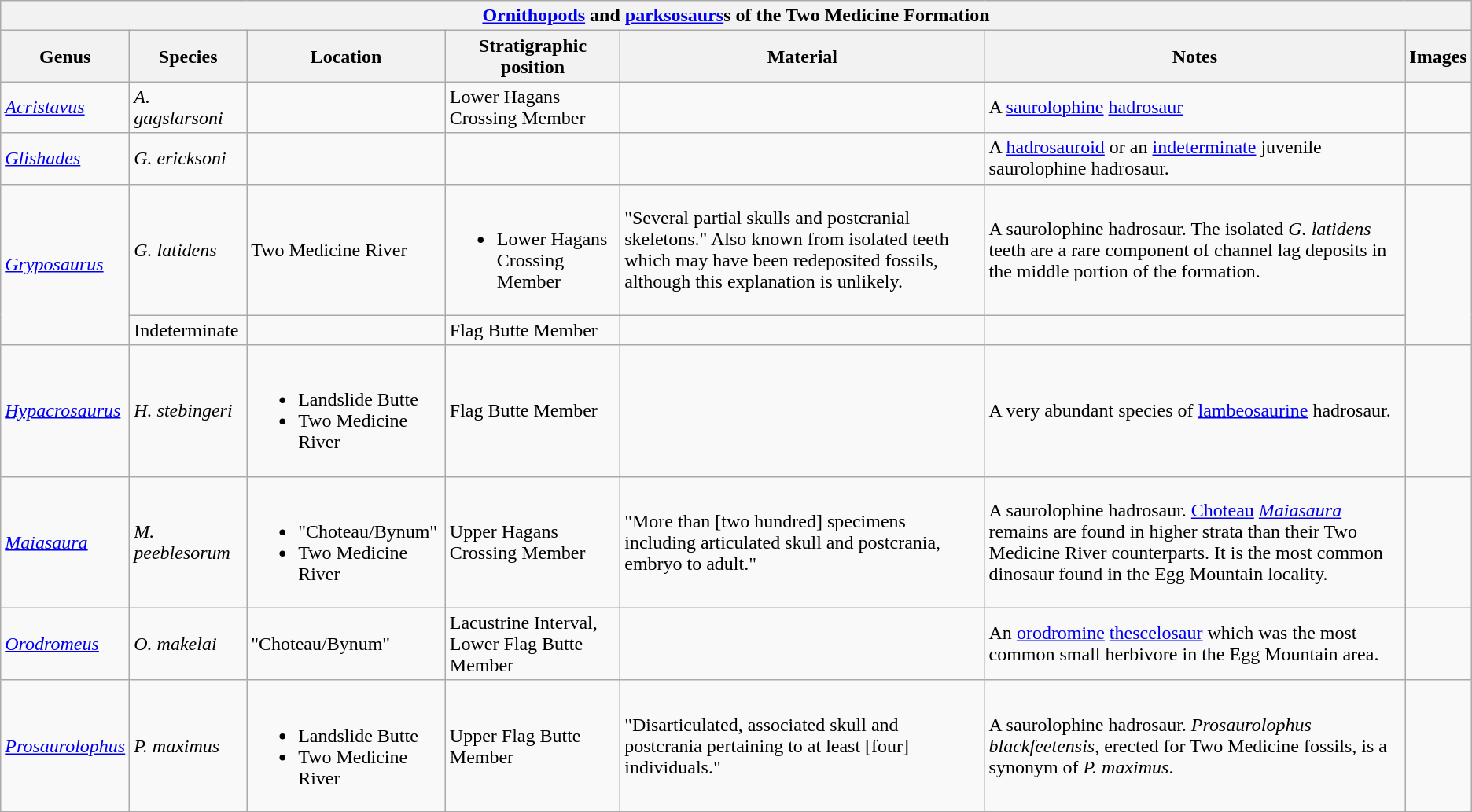<table class="wikitable" align="center">
<tr>
<th colspan="7" align="center"><strong><a href='#'>Ornithopods</a> and <a href='#'>parksosaurs</a>s of the Two Medicine Formation</strong></th>
</tr>
<tr>
<th>Genus</th>
<th>Species</th>
<th>Location</th>
<th>Stratigraphic position</th>
<th>Material</th>
<th>Notes</th>
<th>Images</th>
</tr>
<tr>
<td><em><a href='#'>Acristavus</a></em></td>
<td><em>A. gagslarsoni</em></td>
<td></td>
<td>Lower Hagans Crossing Member</td>
<td></td>
<td>A <a href='#'>saurolophine</a> <a href='#'>hadrosaur</a></td>
<td></td>
</tr>
<tr>
<td><em><a href='#'>Glishades</a></em></td>
<td><em>G. ericksoni</em></td>
<td></td>
<td></td>
<td></td>
<td>A <a href='#'>hadrosauroid</a> or an <a href='#'>indeterminate</a> juvenile saurolophine hadrosaur.</td>
<td></td>
</tr>
<tr>
<td rowspan="2"><em><a href='#'>Gryposaurus</a></em></td>
<td><em>G. latidens</em></td>
<td>Two Medicine River</td>
<td><br><ul><li>Lower Hagans Crossing Member</li></ul></td>
<td>"Several partial skulls and postcranial skeletons." Also known from isolated teeth which may have been redeposited fossils, although this explanation is unlikely.</td>
<td>A saurolophine hadrosaur. The isolated <em>G. latidens</em> teeth are a rare component of channel lag deposits in the middle portion of the formation.</td>
<td rowspan=2></td>
</tr>
<tr>
<td>Indeterminate</td>
<td></td>
<td>Flag Butte Member</td>
<td></td>
<td></td>
</tr>
<tr>
<td><em><a href='#'>Hypacrosaurus</a></em></td>
<td><em>H. stebingeri</em></td>
<td><br><ul><li>Landslide Butte</li><li>Two Medicine River</li></ul></td>
<td>Flag Butte Member</td>
<td></td>
<td>A very abundant species of <a href='#'>lambeosaurine</a> hadrosaur.</td>
<td></td>
</tr>
<tr>
<td><em><a href='#'>Maiasaura</a></em></td>
<td><em>M. peeblesorum</em></td>
<td><br><ul><li>"Choteau/Bynum"</li><li>Two Medicine River</li></ul></td>
<td>Upper Hagans Crossing Member</td>
<td>"More than [two hundred] specimens including articulated skull and postcrania, embryo to adult."</td>
<td>A saurolophine hadrosaur. <a href='#'>Choteau</a> <em><a href='#'>Maiasaura</a></em> remains are found in higher strata than their Two Medicine River counterparts. It is the most common dinosaur found in the Egg Mountain locality.</td>
<td></td>
</tr>
<tr>
<td><em><a href='#'>Orodromeus</a></em></td>
<td><em>O. makelai</em></td>
<td>"Choteau/Bynum"</td>
<td>Lacustrine Interval, Lower Flag Butte Member</td>
<td></td>
<td>An <a href='#'>orodromine</a> <a href='#'>thescelosaur</a> which was the most common small herbivore in the Egg Mountain area.</td>
<td></td>
</tr>
<tr>
<td><em><a href='#'>Prosaurolophus</a></em></td>
<td><em>P. maximus</em></td>
<td><br><ul><li>Landslide Butte</li><li>Two Medicine River</li></ul></td>
<td>Upper Flag Butte Member</td>
<td>"Disarticulated, associated skull and postcrania pertaining to at least [four] individuals."</td>
<td>A saurolophine hadrosaur. <em>Prosaurolophus blackfeetensis</em>, erected for Two Medicine fossils, is a synonym of <em>P. maximus</em>.</td>
<td></td>
</tr>
<tr>
</tr>
</table>
